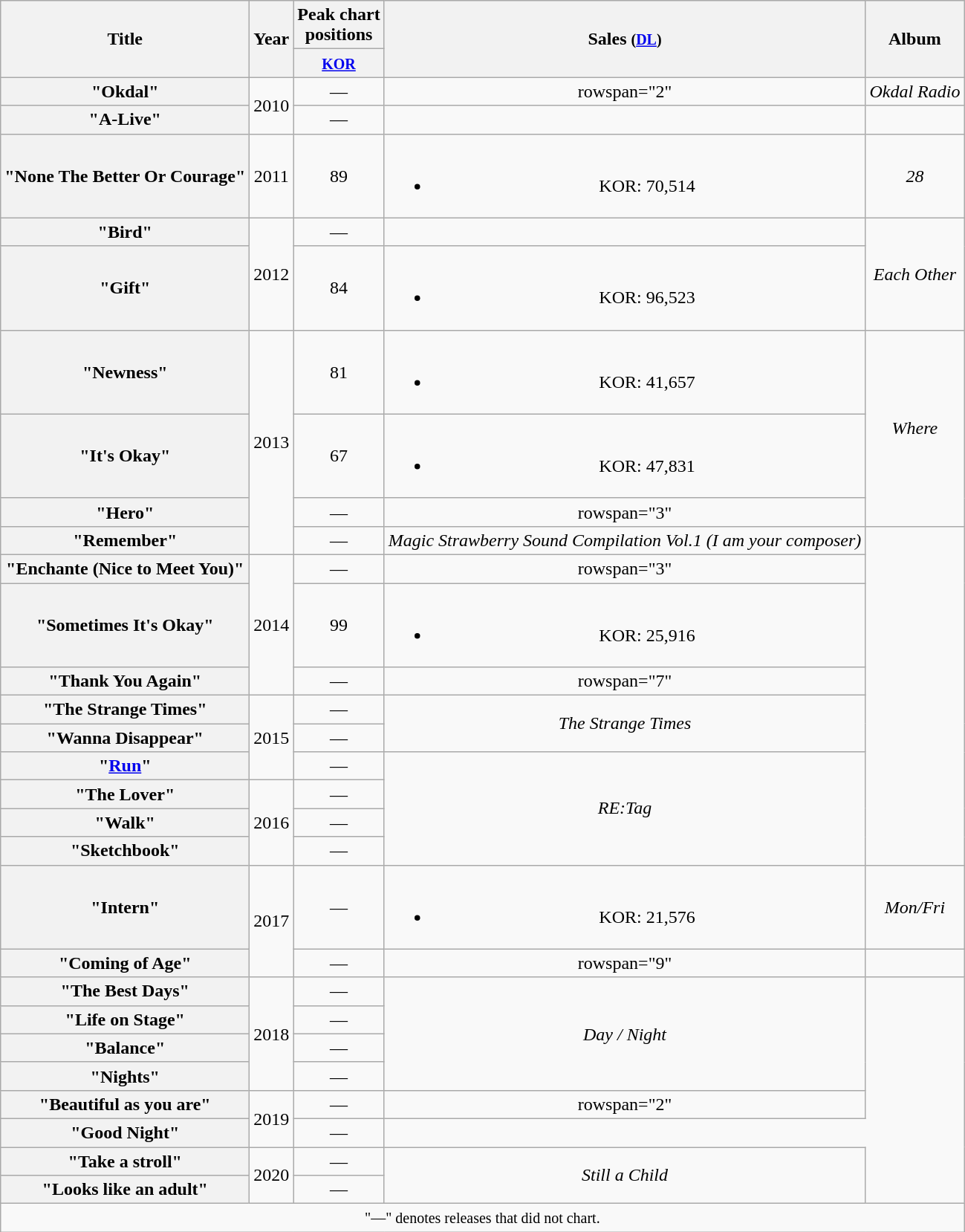<table class="wikitable plainrowheaders" style="text-align:center;">
<tr>
<th scope="col" rowspan="2">Title</th>
<th scope="col" rowspan="2">Year</th>
<th scope="col" colspan="1">Peak chart <br> positions</th>
<th scope="col" rowspan="2">Sales <small>(<a href='#'>DL</a>)</small></th>
<th scope="col" rowspan="2">Album</th>
</tr>
<tr>
<th><small><a href='#'>KOR</a></small><br></th>
</tr>
<tr>
<th scope="row">"Okdal" </th>
<td rowspan="2">2010</td>
<td>—</td>
<td>rowspan="2" </td>
<td><em>Okdal Radio</em></td>
</tr>
<tr>
<th scope="row">"A-Live" </th>
<td>—</td>
<td></td>
</tr>
<tr>
<th scope="row">"None The Better Or Courage" </th>
<td>2011</td>
<td>89</td>
<td><br><ul><li>KOR: 70,514</li></ul></td>
<td><em>28</em></td>
</tr>
<tr>
<th scope="row">"Bird"<br></th>
<td rowspan="2">2012</td>
<td>—</td>
<td></td>
<td rowspan="2"><em>Each Other</em></td>
</tr>
<tr>
<th scope="row">"Gift" </th>
<td>84</td>
<td><br><ul><li>KOR: 96,523</li></ul></td>
</tr>
<tr>
<th scope="row">"Newness" </th>
<td rowspan="4">2013</td>
<td>81</td>
<td><br><ul><li>KOR: 41,657</li></ul></td>
<td rowspan="3"><em>Where</em></td>
</tr>
<tr>
<th scope="row">"It's Okay" </th>
<td>67</td>
<td><br><ul><li>KOR: 47,831</li></ul></td>
</tr>
<tr>
<th scope="row">"Hero" </th>
<td>—</td>
<td>rowspan="3" </td>
</tr>
<tr>
<th scope="row">"Remember" <br></th>
<td>—</td>
<td><em>Magic Strawberry Sound Compilation Vol.1 (I am your composer)</em></td>
</tr>
<tr>
<th scope="row">"Enchante (Nice to Meet You)" </th>
<td rowspan="3">2014</td>
<td>—</td>
<td>rowspan="3" </td>
</tr>
<tr>
<th scope="row">"Sometimes It's Okay" </th>
<td>99</td>
<td><br><ul><li>KOR: 25,916</li></ul></td>
</tr>
<tr>
<th scope="row">"Thank You Again" </th>
<td>—</td>
<td>rowspan="7" </td>
</tr>
<tr>
<th scope="row">"The Strange Times" </th>
<td rowspan="3">2015</td>
<td>—</td>
<td rowspan="2"><em>The Strange Times</em></td>
</tr>
<tr>
<th scope="row">"Wanna Disappear" </th>
<td>—</td>
</tr>
<tr>
<th scope="row">"<a href='#'>Run</a>" </th>
<td>—</td>
<td rowspan="4"><em>RE:Tag</em></td>
</tr>
<tr>
<th scope="row">"The Lover" </th>
<td rowspan="3">2016</td>
<td>—</td>
</tr>
<tr>
<th scope="row">"Walk" </th>
<td>—</td>
</tr>
<tr>
<th scope="row">"Sketchbook" </th>
<td>—</td>
</tr>
<tr>
<th scope="row">"Intern" </th>
<td rowspan="2">2017</td>
<td>—</td>
<td><br><ul><li>KOR: 21,576</li></ul></td>
<td><em>Mon/Fri</em></td>
</tr>
<tr>
<th scope="row">"Coming of Age" </th>
<td>—</td>
<td>rowspan="9"  </td>
<td></td>
</tr>
<tr>
<th scope="row">"The Best Days" </th>
<td rowspan="4">2018</td>
<td>—</td>
<td rowspan="4"><em>Day / Night </em></td>
</tr>
<tr>
<th scope="row">"Life on Stage" </th>
<td>—</td>
</tr>
<tr>
<th scope="row">"Balance" </th>
<td>—</td>
</tr>
<tr>
<th scope="row">"Nights" </th>
<td>—</td>
</tr>
<tr>
<th scope="row">"Beautiful as you are" </th>
<td rowspan="2">2019</td>
<td>—</td>
<td>rowspan="2" </td>
</tr>
<tr>
<th scope="row">"Good Night"</th>
<td>—</td>
</tr>
<tr>
<th scope="row">"Take a stroll" </th>
<td rowspan="2">2020</td>
<td>—</td>
<td rowspan="2"><em>Still a Child</em></td>
</tr>
<tr>
<th scope="row">"Looks like an adult" </th>
<td>—</td>
</tr>
<tr>
<td colspan="5" align="center"><small>"—" denotes releases that did not chart.</small></td>
</tr>
</table>
